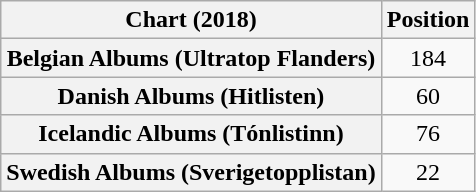<table class="wikitable sortable plainrowheaders" style="text-align:center">
<tr>
<th scope="col">Chart (2018)</th>
<th scope="col">Position</th>
</tr>
<tr>
<th scope="row">Belgian Albums (Ultratop Flanders)</th>
<td>184</td>
</tr>
<tr>
<th scope="row">Danish Albums (Hitlisten)</th>
<td>60</td>
</tr>
<tr>
<th scope="row">Icelandic Albums (Tónlistinn)</th>
<td>76</td>
</tr>
<tr>
<th scope="row">Swedish Albums (Sverigetopplistan)</th>
<td>22</td>
</tr>
</table>
